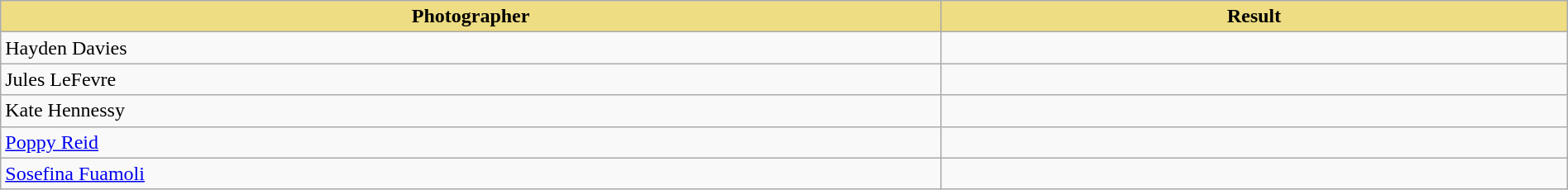<table class="wikitable" width=100%>
<tr>
<th style="width:15%;background:#EEDD82;">Photographer</th>
<th style="width:10%;background:#EEDD82;">Result</th>
</tr>
<tr>
<td>Hayden Davies</td>
<td></td>
</tr>
<tr>
<td>Jules LeFevre</td>
<td></td>
</tr>
<tr>
<td>Kate Hennessy</td>
<td></td>
</tr>
<tr>
<td><a href='#'>Poppy Reid</a></td>
<td></td>
</tr>
<tr>
<td><a href='#'>Sosefina Fuamoli</a></td>
<td></td>
</tr>
</table>
